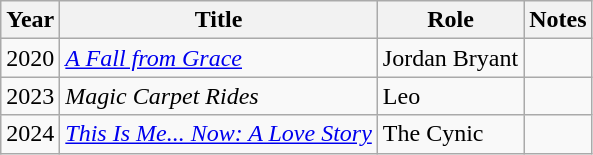<table class="wikitable">
<tr>
<th>Year</th>
<th>Title</th>
<th>Role</th>
<th>Notes</th>
</tr>
<tr>
<td>2020</td>
<td><em><a href='#'>A Fall from Grace</a></em></td>
<td>Jordan Bryant</td>
<td></td>
</tr>
<tr>
<td>2023</td>
<td><em>Magic Carpet Rides</em></td>
<td>Leo</td>
<td></td>
</tr>
<tr>
<td>2024</td>
<td><em><a href='#'>This Is Me... Now: A Love Story</a></em></td>
<td>The Cynic</td>
<td></td>
</tr>
</table>
